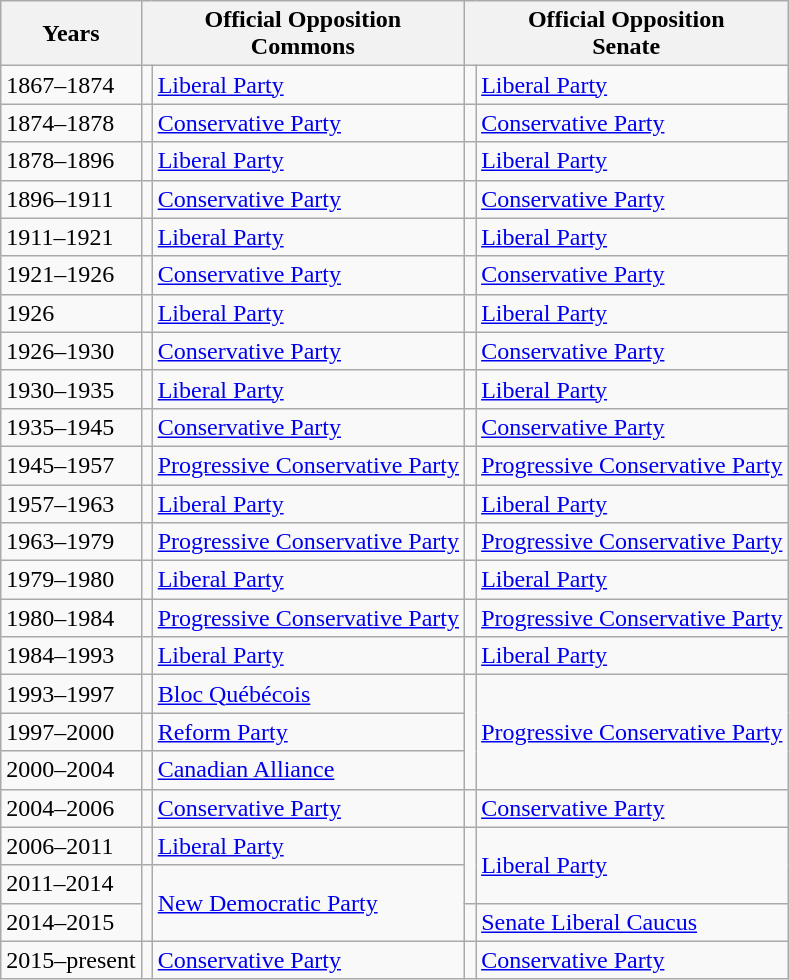<table class="wikitable">
<tr>
<th>Years</th>
<th colspan="2" scope=col>Official Opposition <br>Commons</th>
<th colspan="2" scope=col>Official Opposition <br>Senate</th>
</tr>
<tr>
<td>1867–1874</td>
<td></td>
<td><a href='#'>Liberal Party</a></td>
<td></td>
<td><a href='#'>Liberal Party</a></td>
</tr>
<tr>
<td>1874–1878</td>
<td></td>
<td><a href='#'>Conservative Party</a></td>
<td></td>
<td><a href='#'>Conservative Party</a></td>
</tr>
<tr>
<td>1878–1896</td>
<td></td>
<td><a href='#'>Liberal Party</a></td>
<td></td>
<td><a href='#'>Liberal Party</a></td>
</tr>
<tr>
<td>1896–1911</td>
<td></td>
<td><a href='#'>Conservative Party</a></td>
<td></td>
<td><a href='#'>Conservative Party</a></td>
</tr>
<tr>
<td>1911–1921</td>
<td></td>
<td><a href='#'>Liberal Party</a></td>
<td></td>
<td><a href='#'>Liberal Party</a></td>
</tr>
<tr>
<td>1921–1926</td>
<td></td>
<td><a href='#'>Conservative Party</a></td>
<td></td>
<td><a href='#'>Conservative Party</a></td>
</tr>
<tr>
<td>1926</td>
<td></td>
<td><a href='#'>Liberal Party</a></td>
<td></td>
<td><a href='#'>Liberal Party</a></td>
</tr>
<tr>
<td>1926–1930</td>
<td></td>
<td><a href='#'>Conservative Party</a></td>
<td></td>
<td><a href='#'>Conservative Party</a></td>
</tr>
<tr>
<td>1930–1935</td>
<td></td>
<td><a href='#'>Liberal Party</a></td>
<td></td>
<td><a href='#'>Liberal Party</a></td>
</tr>
<tr>
<td>1935–1945</td>
<td></td>
<td><a href='#'>Conservative Party</a></td>
<td></td>
<td><a href='#'>Conservative Party</a></td>
</tr>
<tr>
<td>1945–1957</td>
<td></td>
<td><a href='#'>Progressive Conservative Party</a></td>
<td></td>
<td><a href='#'>Progressive Conservative Party</a></td>
</tr>
<tr>
<td>1957–1963</td>
<td></td>
<td><a href='#'>Liberal Party</a></td>
<td></td>
<td><a href='#'>Liberal Party</a></td>
</tr>
<tr>
<td>1963–1979</td>
<td></td>
<td><a href='#'>Progressive Conservative Party</a></td>
<td></td>
<td><a href='#'>Progressive Conservative Party</a></td>
</tr>
<tr>
<td>1979–1980</td>
<td></td>
<td><a href='#'>Liberal Party</a></td>
<td></td>
<td><a href='#'>Liberal Party</a></td>
</tr>
<tr>
<td>1980–1984</td>
<td></td>
<td><a href='#'>Progressive Conservative Party</a></td>
<td></td>
<td><a href='#'>Progressive Conservative Party</a></td>
</tr>
<tr>
<td>1984–1993</td>
<td></td>
<td><a href='#'>Liberal Party</a></td>
<td></td>
<td><a href='#'>Liberal Party</a></td>
</tr>
<tr>
<td>1993–1997</td>
<td></td>
<td><a href='#'>Bloc Québécois</a></td>
<td rowspan=3 ></td>
<td rowspan=3><a href='#'>Progressive Conservative Party</a></td>
</tr>
<tr>
<td>1997–2000</td>
<td></td>
<td><a href='#'>Reform Party</a></td>
</tr>
<tr>
<td>2000–2004</td>
<td></td>
<td><a href='#'>Canadian Alliance</a></td>
</tr>
<tr>
<td>2004–2006</td>
<td></td>
<td><a href='#'>Conservative Party</a></td>
<td></td>
<td><a href='#'>Conservative Party</a></td>
</tr>
<tr>
<td>2006–2011</td>
<td></td>
<td><a href='#'>Liberal Party</a></td>
<td rowspan=2 ></td>
<td rowspan=2><a href='#'>Liberal Party</a></td>
</tr>
<tr>
<td>2011–2014</td>
<td rowspan="2" ></td>
<td rowspan="2"><a href='#'>New Democratic Party</a></td>
</tr>
<tr>
<td>2014–2015</td>
<td></td>
<td><a href='#'>Senate Liberal Caucus</a></td>
</tr>
<tr>
<td>2015–present</td>
<td></td>
<td><a href='#'>Conservative Party</a></td>
<td></td>
<td><a href='#'>Conservative Party</a></td>
</tr>
</table>
